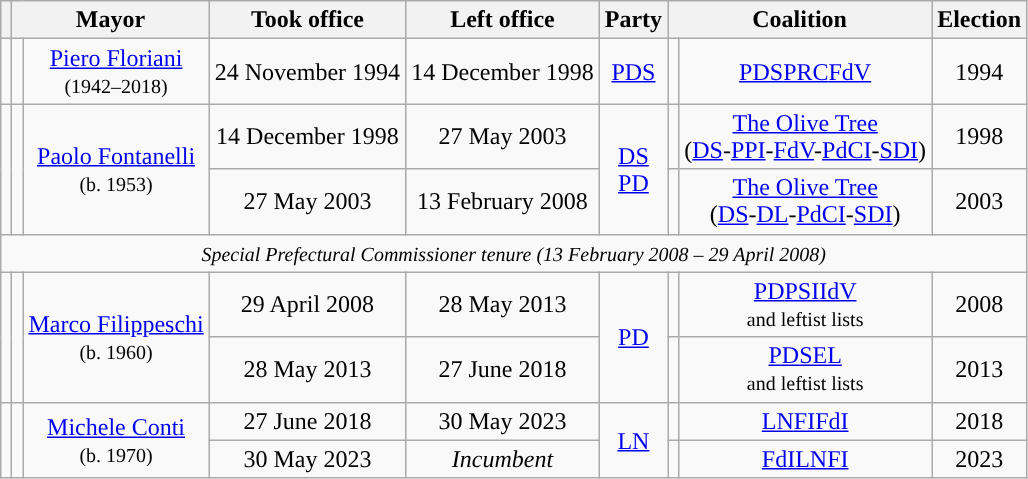<table class="wikitable" style="text-align: center;">
<tr>
<th><br></th>
<th colspan="2">Mayor</th>
<th>Took office</th>
<th>Left office</th>
<th>Party</th>
<th colspan="2">Coalition</th>
<th>Election</th>
</tr>
<tr>
<td style="background: "><strong></strong></td>
<td></td>
<td><a href='#'>Piero Floriani</a><br><small>(1942–2018)</small></td>
<td>24 November 1994</td>
<td>14 December 1998</td>
<td><a href='#'>PDS</a></td>
<td style="background: "></td>
<td><a href='#'>PDS</a><a href='#'>PRC</a><a href='#'>FdV</a></td>
<td>1994</td>
</tr>
<tr>
<td rowspan="2" style="background: "><strong></strong></td>
<td rowspan="2"></td>
<td rowspan="2"><a href='#'>Paolo Fontanelli</a><br><small>(b. 1953)</small></td>
<td>14 December 1998</td>
<td>27 May 2003</td>
<td rowspan="2"><a href='#'>DS</a><br><a href='#'>PD</a></td>
<td style="background: "></td>
<td><a href='#'>The Olive Tree</a><br>(<a href='#'>DS</a>-<a href='#'>PPI</a>-<a href='#'>FdV</a>-<a href='#'>PdCI</a>-<a href='#'>SDI</a>)</td>
<td>1998</td>
</tr>
<tr>
<td>27 May 2003</td>
<td>13 February 2008</td>
<td style="background: "></td>
<td><a href='#'>The Olive Tree</a><br>(<a href='#'>DS</a>-<a href='#'>DL</a>-<a href='#'>PdCI</a>-<a href='#'>SDI</a>)</td>
<td>2003</td>
</tr>
<tr>
<td colspan="9"><small><em>Special Prefectural Commissioner tenure (13 February 2008 – 29 April 2008)</em></small></td>
</tr>
<tr>
<td rowspan="2" style="background: "><strong></strong></td>
<td rowspan="2"></td>
<td rowspan="2"><a href='#'>Marco Filippeschi</a><br><small>(b. 1960)</small></td>
<td>29 April 2008</td>
<td>28 May 2013</td>
<td rowspan="2"><a href='#'>PD</a></td>
<td style="background: "></td>
<td><a href='#'>PD</a><a href='#'>PSI</a><a href='#'>IdV</a><br><small>and leftist lists</small></td>
<td>2008</td>
</tr>
<tr>
<td>28 May 2013</td>
<td>27 June 2018</td>
<td style="background: "></td>
<td><a href='#'>PD</a><a href='#'>SEL</a><br><small>and leftist lists</small></td>
<td>2013</td>
</tr>
<tr>
<td rowspan="2" style="background: "><strong></strong></td>
<td rowspan="2"></td>
<td rowspan="2"><a href='#'>Michele Conti</a><br><small>(b. 1970)</small></td>
<td>27 June 2018</td>
<td>30 May 2023</td>
<td rowspan="2"><a href='#'>LN</a></td>
<td style="background: "></td>
<td><a href='#'>LN</a><a href='#'>FI</a><a href='#'>FdI</a></td>
<td>2018</td>
</tr>
<tr>
<td>30 May 2023</td>
<td><em>Incumbent</em></td>
<td style="background: "></td>
<td><a href='#'>FdI</a><a href='#'>LN</a><a href='#'>FI</a></td>
<td>2023</td>
</tr>
</table>
